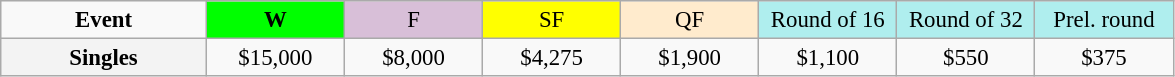<table class=wikitable style=font-size:95%;text-align:center>
<tr>
<td style="width:130px"><strong>Event</strong></td>
<td style="width:85px; background:lime"><strong>W</strong></td>
<td style="width:85px; background:thistle">F</td>
<td style="width:85px; background:#ffff00">SF</td>
<td style="width:85px; background:#ffebcd">QF</td>
<td style="width:85px; background:#afeeee">Round of 16</td>
<td style="width:85px; background:#afeeee">Round of 32</td>
<td style="width:85px; background:#afeeee">Prel. round</td>
</tr>
<tr>
<th style=background:#f3f3f3>Singles </th>
<td>$15,000</td>
<td>$8,000</td>
<td>$4,275</td>
<td>$1,900</td>
<td>$1,100</td>
<td>$550</td>
<td>$375</td>
</tr>
</table>
